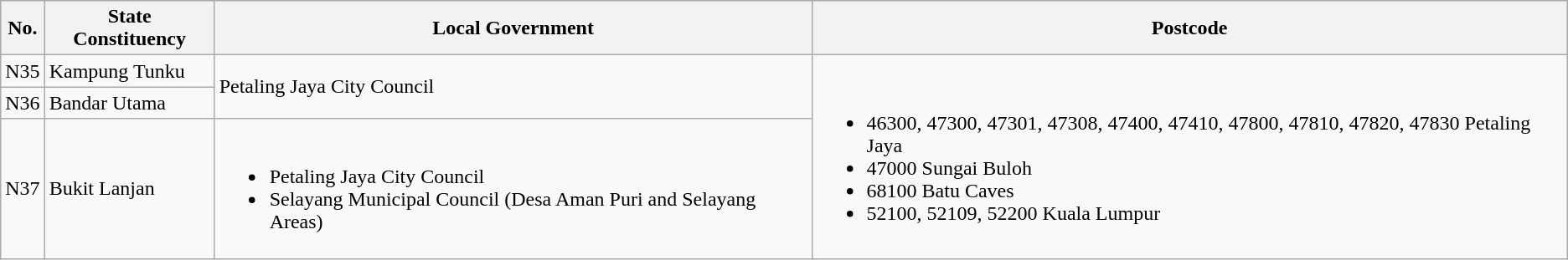<table class="wikitable">
<tr>
<th>No.</th>
<th>State Constituency</th>
<th>Local Government</th>
<th>Postcode</th>
</tr>
<tr>
<td>N35</td>
<td>Kampung Tunku</td>
<td rowspan="2">Petaling Jaya City Council</td>
<td rowspan="3"><br><ul><li>46300, 47300, 47301, 47308, 47400, 47410, 47800, 47810, 47820, 47830 Petaling Jaya</li><li>47000 Sungai Buloh</li><li>68100 Batu Caves</li><li>52100, 52109, 52200 Kuala Lumpur</li></ul></td>
</tr>
<tr>
<td>N36</td>
<td>Bandar Utama</td>
</tr>
<tr>
<td>N37</td>
<td>Bukit Lanjan</td>
<td><br><ul><li>Petaling Jaya City Council</li><li>Selayang Municipal Council (Desa Aman Puri and Selayang Areas)</li></ul></td>
</tr>
</table>
